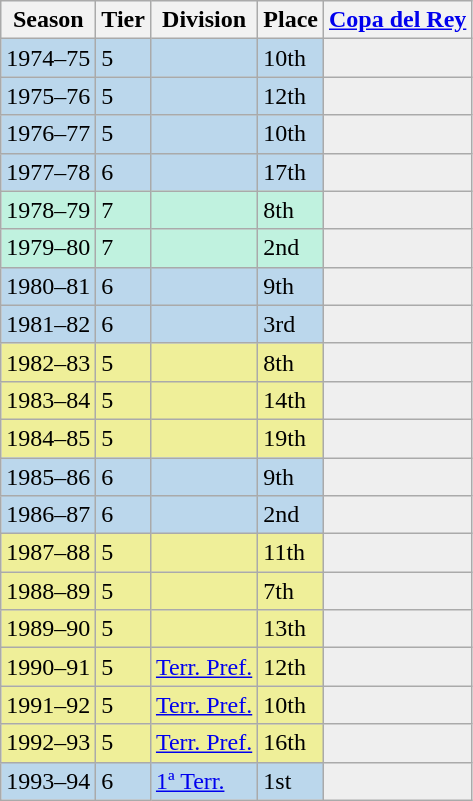<table class="wikitable">
<tr style="background:#f0f6fa;">
<th>Season</th>
<th>Tier</th>
<th>Division</th>
<th>Place</th>
<th><a href='#'>Copa del Rey</a></th>
</tr>
<tr>
<td style="background:#BBD7EC;">1974–75</td>
<td style="background:#BBD7EC;">5</td>
<td style="background:#BBD7EC;"></td>
<td style="background:#BBD7EC;">10th</td>
<th style="background:#efefef;"></th>
</tr>
<tr>
<td style="background:#BBD7EC;">1975–76</td>
<td style="background:#BBD7EC;">5</td>
<td style="background:#BBD7EC;"></td>
<td style="background:#BBD7EC;">12th</td>
<th style="background:#efefef;"></th>
</tr>
<tr>
<td style="background:#BBD7EC;">1976–77</td>
<td style="background:#BBD7EC;">5</td>
<td style="background:#BBD7EC;"></td>
<td style="background:#BBD7EC;">10th</td>
<th style="background:#efefef;"></th>
</tr>
<tr>
<td style="background:#BBD7EC;">1977–78</td>
<td style="background:#BBD7EC;">6</td>
<td style="background:#BBD7EC;"></td>
<td style="background:#BBD7EC;">17th</td>
<th style="background:#efefef;"></th>
</tr>
<tr>
<td style="background:#C0F2DF;">1978–79</td>
<td style="background:#C0F2DF;">7</td>
<td style="background:#C0F2DF;"></td>
<td style="background:#C0F2DF;">8th</td>
<th style="background:#efefef;"></th>
</tr>
<tr>
<td style="background:#C0F2DF;">1979–80</td>
<td style="background:#C0F2DF;">7</td>
<td style="background:#C0F2DF;"></td>
<td style="background:#C0F2DF;">2nd</td>
<th style="background:#efefef;"></th>
</tr>
<tr>
<td style="background:#BBD7EC;">1980–81</td>
<td style="background:#BBD7EC;">6</td>
<td style="background:#BBD7EC;"></td>
<td style="background:#BBD7EC;">9th</td>
<th style="background:#efefef;"></th>
</tr>
<tr>
<td style="background:#BBD7EC;">1981–82</td>
<td style="background:#BBD7EC;">6</td>
<td style="background:#BBD7EC;"></td>
<td style="background:#BBD7EC;">3rd</td>
<th style="background:#efefef;"></th>
</tr>
<tr>
<td style="background:#EFEF99;">1982–83</td>
<td style="background:#EFEF99;">5</td>
<td style="background:#EFEF99;"></td>
<td style="background:#EFEF99;">8th</td>
<th style="background:#efefef;"></th>
</tr>
<tr>
<td style="background:#EFEF99;">1983–84</td>
<td style="background:#EFEF99;">5</td>
<td style="background:#EFEF99;"></td>
<td style="background:#EFEF99;">14th</td>
<th style="background:#efefef;"></th>
</tr>
<tr>
<td style="background:#EFEF99;">1984–85</td>
<td style="background:#EFEF99;">5</td>
<td style="background:#EFEF99;"></td>
<td style="background:#EFEF99;">19th</td>
<th style="background:#efefef;"></th>
</tr>
<tr>
<td style="background:#BBD7EC;">1985–86</td>
<td style="background:#BBD7EC;">6</td>
<td style="background:#BBD7EC;"></td>
<td style="background:#BBD7EC;">9th</td>
<th style="background:#efefef;"></th>
</tr>
<tr>
<td style="background:#BBD7EC;">1986–87</td>
<td style="background:#BBD7EC;">6</td>
<td style="background:#BBD7EC;"></td>
<td style="background:#BBD7EC;">2nd</td>
<th style="background:#efefef;"></th>
</tr>
<tr>
<td style="background:#EFEF99;">1987–88</td>
<td style="background:#EFEF99;">5</td>
<td style="background:#EFEF99;"></td>
<td style="background:#EFEF99;">11th</td>
<th style="background:#efefef;"></th>
</tr>
<tr>
<td style="background:#EFEF99;">1988–89</td>
<td style="background:#EFEF99;">5</td>
<td style="background:#EFEF99;"></td>
<td style="background:#EFEF99;">7th</td>
<th style="background:#efefef;"></th>
</tr>
<tr>
<td style="background:#EFEF99;">1989–90</td>
<td style="background:#EFEF99;">5</td>
<td style="background:#EFEF99;"></td>
<td style="background:#EFEF99;">13th</td>
<th style="background:#efefef;"></th>
</tr>
<tr>
<td style="background:#EFEF99;">1990–91</td>
<td style="background:#EFEF99;">5</td>
<td style="background:#EFEF99;"><a href='#'>Terr. Pref.</a></td>
<td style="background:#EFEF99;">12th</td>
<th style="background:#efefef;"></th>
</tr>
<tr>
<td style="background:#EFEF99;">1991–92</td>
<td style="background:#EFEF99;">5</td>
<td style="background:#EFEF99;"><a href='#'>Terr. Pref.</a></td>
<td style="background:#EFEF99;">10th</td>
<th style="background:#efefef;"></th>
</tr>
<tr>
<td style="background:#EFEF99;">1992–93</td>
<td style="background:#EFEF99;">5</td>
<td style="background:#EFEF99;"><a href='#'>Terr. Pref.</a></td>
<td style="background:#EFEF99;">16th</td>
<th style="background:#efefef;"></th>
</tr>
<tr>
<td style="background:#BBD7EC;">1993–94</td>
<td style="background:#BBD7EC;">6</td>
<td style="background:#BBD7EC;"><a href='#'>1ª Terr.</a></td>
<td style="background:#BBD7EC;">1st</td>
<th style="background:#efefef;"></th>
</tr>
</table>
